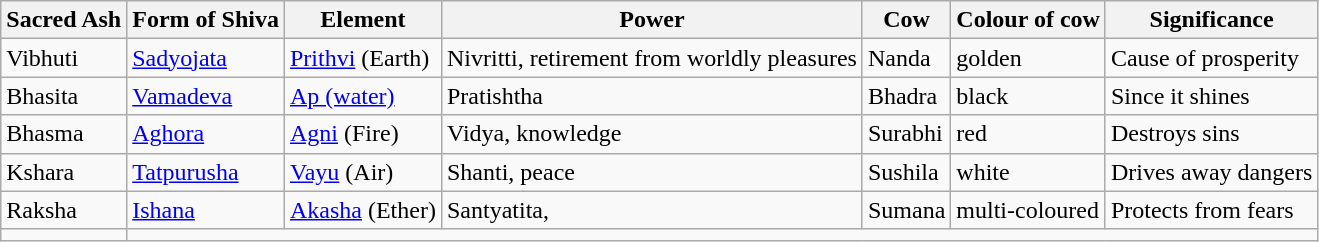<table class="wikitable">
<tr>
<th>Sacred Ash</th>
<th>Form of Shiva</th>
<th>Element</th>
<th>Power</th>
<th>Cow</th>
<th>Colour of cow</th>
<th>Significance</th>
</tr>
<tr>
<td>Vibhuti</td>
<td><a href='#'>Sadyojata</a></td>
<td><a href='#'>Prithvi</a> (Earth)</td>
<td>Nivritti, retirement from worldly pleasures</td>
<td>Nanda</td>
<td>golden</td>
<td>Cause of prosperity</td>
</tr>
<tr>
<td>Bhasita</td>
<td><a href='#'>Vamadeva</a></td>
<td><a href='#'>Ap (water)</a></td>
<td>Pratishtha</td>
<td>Bhadra</td>
<td>black</td>
<td>Since it shines</td>
</tr>
<tr>
<td>Bhasma</td>
<td><a href='#'>Aghora</a></td>
<td><a href='#'>Agni</a> (Fire)</td>
<td>Vidya, knowledge</td>
<td>Surabhi</td>
<td>red</td>
<td>Destroys sins</td>
</tr>
<tr>
<td>Kshara</td>
<td><a href='#'>Tatpurusha</a></td>
<td><a href='#'>Vayu</a> (Air)</td>
<td>Shanti, peace</td>
<td>Sushila</td>
<td>white</td>
<td>Drives away dangers</td>
</tr>
<tr>
<td>Raksha</td>
<td><a href='#'>Ishana</a></td>
<td><a href='#'>Akasha</a> (Ether)</td>
<td>Santyatita,</td>
<td>Sumana</td>
<td>multi-coloured</td>
<td>Protects from fears</td>
</tr>
<tr>
<td></td>
</tr>
</table>
